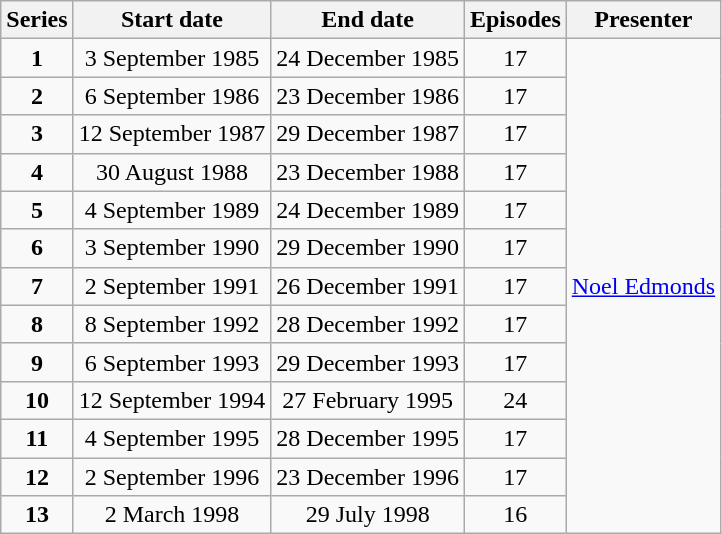<table class="wikitable" style="text-align:center;">
<tr>
<th>Series</th>
<th>Start date</th>
<th>End date</th>
<th>Episodes</th>
<th>Presenter</th>
</tr>
<tr>
<td><strong>1</strong></td>
<td>3 September 1985</td>
<td>24 December 1985</td>
<td>17</td>
<td rowspan="13"=><a href='#'>Noel Edmonds</a></td>
</tr>
<tr>
<td><strong>2</strong></td>
<td>6 September 1986</td>
<td>23 December 1986</td>
<td>17</td>
</tr>
<tr>
<td><strong>3</strong></td>
<td>12 September 1987</td>
<td>29 December 1987</td>
<td>17</td>
</tr>
<tr>
<td><strong>4</strong></td>
<td>30 August 1988</td>
<td>23 December 1988</td>
<td>17</td>
</tr>
<tr>
<td><strong>5</strong></td>
<td>4 September 1989</td>
<td>24 December 1989</td>
<td>17</td>
</tr>
<tr>
<td><strong>6</strong></td>
<td>3 September 1990</td>
<td>29 December 1990</td>
<td>17</td>
</tr>
<tr>
<td><strong>7</strong></td>
<td>2 September 1991</td>
<td>26 December 1991</td>
<td>17</td>
</tr>
<tr>
<td><strong>8</strong></td>
<td>8 September 1992</td>
<td>28 December 1992</td>
<td>17</td>
</tr>
<tr>
<td><strong>9</strong></td>
<td>6 September 1993</td>
<td>29 December 1993</td>
<td>17</td>
</tr>
<tr>
<td><strong>10</strong></td>
<td>12 September 1994</td>
<td>27 February 1995</td>
<td>24</td>
</tr>
<tr>
<td><strong>11</strong></td>
<td>4 September 1995</td>
<td>28 December 1995</td>
<td>17</td>
</tr>
<tr>
<td><strong>12</strong></td>
<td>2 September 1996</td>
<td>23 December 1996</td>
<td>17</td>
</tr>
<tr>
<td><strong>13</strong></td>
<td>2 March 1998</td>
<td>29 July 1998</td>
<td>16</td>
</tr>
</table>
